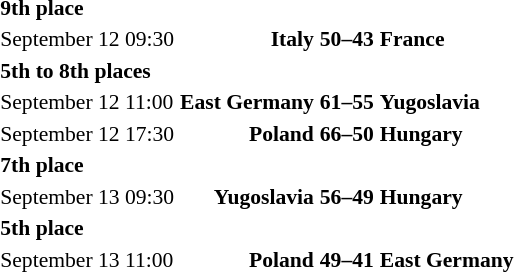<table>
<tr>
<td width="50%"><br></td>
<td><br><table style="font-size:90%; margin: 0 auto;">
<tr>
<td><strong>9th place</strong></td>
</tr>
<tr>
<td>September 12 09:30</td>
<td align="right"><strong>Italy</strong> </td>
<td align="center"><strong>50–43</strong></td>
<td><strong> France</strong></td>
</tr>
<tr>
<td><strong>5th to 8th places</strong></td>
</tr>
<tr>
<td>September 12 11:00</td>
<td align="right"><strong>East Germany</strong> </td>
<td align="center"><strong>61–55</strong></td>
<td><strong> Yugoslavia</strong></td>
</tr>
<tr>
<td>September 12 17:30</td>
<td align="right"><strong>Poland</strong> </td>
<td align="center"><strong>66–50</strong></td>
<td><strong> Hungary</strong></td>
</tr>
<tr>
<td><strong>7th place</strong></td>
</tr>
<tr>
<td>September 13 09:30</td>
<td align="right"><strong>Yugoslavia</strong> </td>
<td align="center"><strong>56–49</strong></td>
<td><strong> Hungary</strong></td>
</tr>
<tr>
<td><strong>5th place</strong></td>
</tr>
<tr>
<td>September 13 11:00</td>
<td align="right"><strong>Poland</strong> </td>
<td align="center"><strong>49–41</strong></td>
<td><strong> East Germany</strong></td>
</tr>
<tr>
</tr>
</table>
</td>
</tr>
</table>
